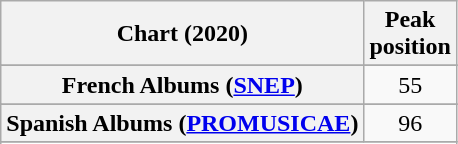<table class="wikitable sortable plainrowheaders" style="text-align:center">
<tr>
<th scope="col">Chart (2020)</th>
<th scope="col">Peak<br>position</th>
</tr>
<tr>
</tr>
<tr>
</tr>
<tr>
</tr>
<tr>
</tr>
<tr>
</tr>
<tr>
<th scope="row">French Albums (<a href='#'>SNEP</a>)</th>
<td>55</td>
</tr>
<tr>
</tr>
<tr>
</tr>
<tr>
</tr>
<tr>
<th scope="row">Spanish Albums (<a href='#'>PROMUSICAE</a>)</th>
<td>96</td>
</tr>
<tr>
</tr>
<tr>
</tr>
<tr>
</tr>
<tr>
</tr>
</table>
